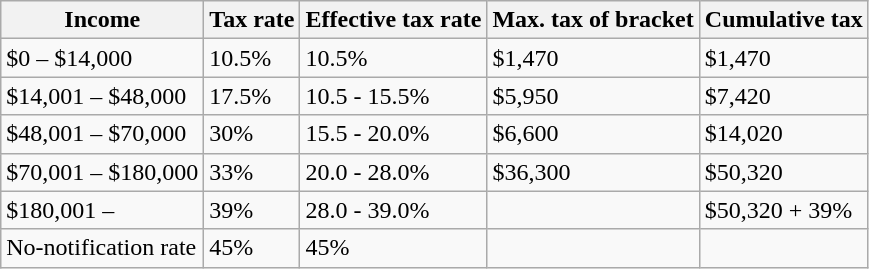<table class="wikitable">
<tr>
<th>Income</th>
<th>Tax rate</th>
<th>Effective tax rate</th>
<th>Max. tax of bracket</th>
<th>Cumulative tax</th>
</tr>
<tr>
<td>$0 – $14,000</td>
<td>10.5%</td>
<td>10.5%</td>
<td>$1,470</td>
<td>$1,470</td>
</tr>
<tr>
<td>$14,001 – $48,000</td>
<td>17.5%</td>
<td>10.5 - 15.5%</td>
<td>$5,950</td>
<td>$7,420</td>
</tr>
<tr>
<td>$48,001 – $70,000</td>
<td>30%</td>
<td>15.5 - 20.0%</td>
<td>$6,600</td>
<td>$14,020</td>
</tr>
<tr>
<td>$70,001 – $180,000</td>
<td>33%</td>
<td>20.0 - 28.0%</td>
<td>$36,300</td>
<td>$50,320</td>
</tr>
<tr>
<td>$180,001 –</td>
<td>39%</td>
<td>28.0 - 39.0%</td>
<td></td>
<td>$50,320 + 39%</td>
</tr>
<tr>
<td>No-notification rate</td>
<td>45%</td>
<td>45%</td>
<td></td>
<td></td>
</tr>
</table>
